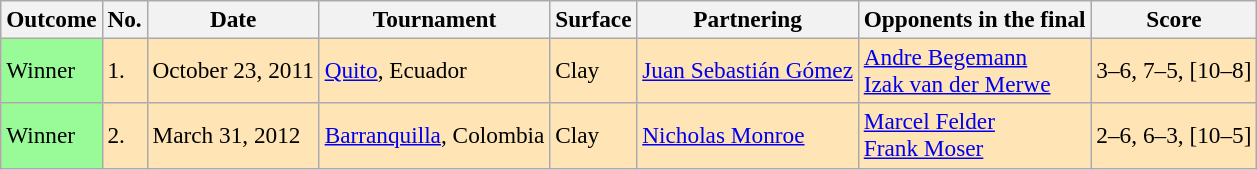<table class=wikitable style=font-size:97%>
<tr>
<th>Outcome</th>
<th>No.</th>
<th>Date</th>
<th>Tournament</th>
<th>Surface</th>
<th>Partnering</th>
<th>Opponents in the final</th>
<th>Score</th>
</tr>
<tr bgcolor="moccasin">
<td bgcolor=98FB98>Winner</td>
<td>1.</td>
<td>October 23, 2011</td>
<td><a href='#'>Quito</a>, Ecuador</td>
<td>Clay</td>
<td> <a href='#'>Juan Sebastián Gómez</a></td>
<td> <a href='#'>Andre Begemann</a><br> <a href='#'>Izak van der Merwe</a></td>
<td>3–6, 7–5, [10–8]</td>
</tr>
<tr bgcolor="moccasin">
<td bgcolor=98FB98>Winner</td>
<td>2.</td>
<td>March 31, 2012</td>
<td><a href='#'>Barranquilla</a>, Colombia</td>
<td>Clay</td>
<td> <a href='#'>Nicholas Monroe</a></td>
<td> <a href='#'>Marcel Felder</a><br> <a href='#'>Frank Moser</a></td>
<td>2–6, 6–3, [10–5]</td>
</tr>
</table>
